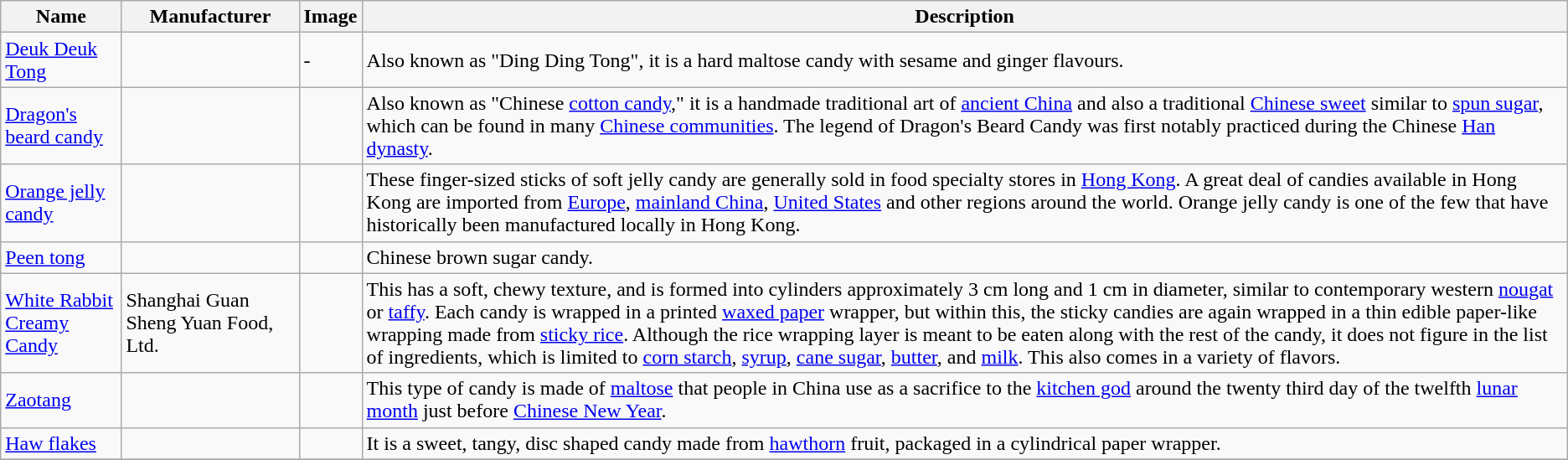<table class="wikitable sortable">
<tr>
<th>Name</th>
<th>Manufacturer</th>
<th class="unsortable">Image</th>
<th>Description</th>
</tr>
<tr>
<td><a href='#'>Deuk Deuk Tong</a></td>
<td></td>
<td>-</td>
<td>Also known as "Ding Ding Tong", it is a hard maltose candy with sesame and ginger flavours.</td>
</tr>
<tr>
<td><a href='#'>Dragon's beard candy</a></td>
<td></td>
<td></td>
<td>Also known as "Chinese <a href='#'>cotton candy</a>," it is a handmade traditional art of <a href='#'>ancient China</a> and also a traditional <a href='#'>Chinese sweet</a> similar to <a href='#'>spun sugar</a>, which can be found in many <a href='#'>Chinese communities</a>. The legend of Dragon's Beard Candy was first notably practiced during the Chinese <a href='#'>Han dynasty</a>.</td>
</tr>
<tr>
<td><a href='#'>Orange jelly candy</a></td>
<td></td>
<td></td>
<td>These finger-sized sticks of soft jelly candy are generally sold in food specialty stores in <a href='#'>Hong Kong</a>. A great deal of candies available in Hong Kong are imported from <a href='#'>Europe</a>, <a href='#'>mainland China</a>, <a href='#'>United States</a> and other regions around the world. Orange jelly candy is one of the few that have historically been manufactured locally in Hong Kong.</td>
</tr>
<tr>
<td><a href='#'>Peen tong</a></td>
<td></td>
<td></td>
<td>Chinese brown sugar candy.</td>
</tr>
<tr>
<td><a href='#'>White Rabbit Creamy Candy</a></td>
<td>Shanghai Guan Sheng Yuan Food, Ltd.</td>
<td></td>
<td>This has a soft,  chewy texture, and is formed into cylinders approximately 3 cm long and 1 cm in diameter, similar to contemporary western <a href='#'>nougat</a> or <a href='#'>taffy</a>. Each candy is wrapped in a printed <a href='#'>waxed paper</a> wrapper, but within this, the sticky candies are again wrapped in a thin edible paper-like wrapping made from <a href='#'>sticky rice</a>. Although the rice wrapping layer is meant to be eaten along with the rest of the candy, it does not figure in the list of ingredients, which is limited to <a href='#'>corn starch</a>, <a href='#'>syrup</a>, <a href='#'>cane sugar</a>, <a href='#'>butter</a>, and <a href='#'>milk</a>. This also comes in a variety of flavors.</td>
</tr>
<tr>
<td><a href='#'>Zaotang</a></td>
<td></td>
<td></td>
<td>This type of candy is made of <a href='#'>maltose</a> that people in China use as a sacrifice to the <a href='#'>kitchen god</a> around the twenty third day of the twelfth <a href='#'>lunar month</a> just before <a href='#'>Chinese New Year</a>.</td>
</tr>
<tr>
<td><a href='#'>Haw flakes</a></td>
<td></td>
<td></td>
<td>It is a sweet, tangy, disc shaped candy made from <a href='#'>hawthorn</a> fruit, packaged in a cylindrical paper wrapper.</td>
</tr>
<tr>
</tr>
</table>
